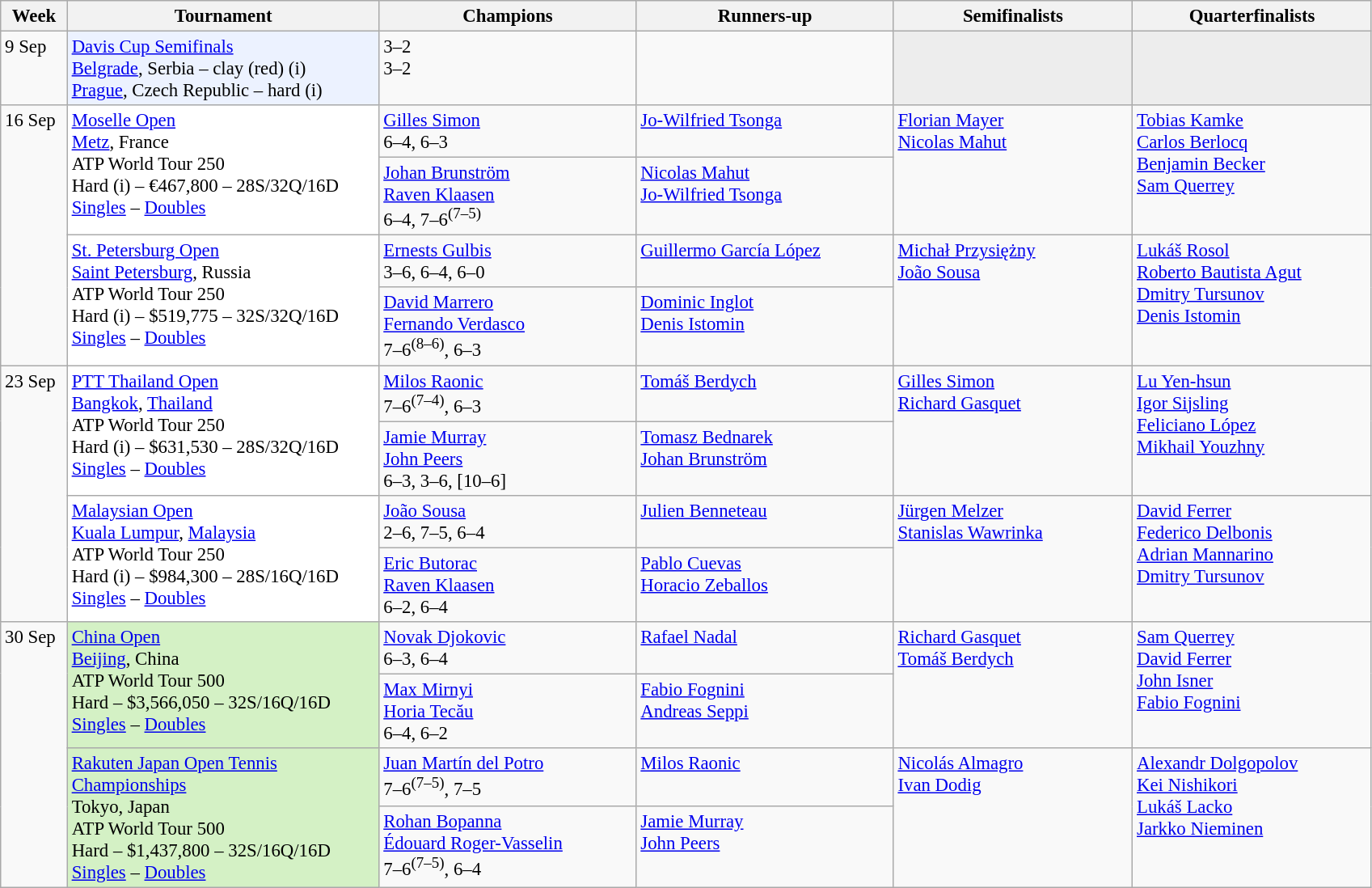<table class=wikitable style=font-size:95%>
<tr>
<th style="width:48px;">Week</th>
<th style="width:250px;">Tournament</th>
<th style="width:205px;">Champions</th>
<th style="width:205px;">Runners-up</th>
<th style="width:190px;">Semifinalists</th>
<th style="width:190px;">Quarterfinalists</th>
</tr>
<tr valign="top">
<td>9 Sep</td>
<td bgcolor="#ECF2FF"><a href='#'>Davis Cup Semifinals</a><br> <a href='#'>Belgrade</a>, Serbia – clay (red) (i) <br> <a href='#'>Prague</a>, Czech Republic – hard (i)</td>
<td>  3–2 <br>  3–2</td>
<td>  <br> </td>
<td bgcolor="#ededed"></td>
<td bgcolor="#ededed"></td>
</tr>
<tr valign="top">
<td rowspan="4">16 Sep</td>
<td bgcolor="#ffffff" rowspan="2"><a href='#'>Moselle Open</a><br>   <a href='#'>Metz</a>, France<br>ATP World Tour 250<br>Hard (i) – €467,800 – 28S/32Q/16D<br><a href='#'>Singles</a> – <a href='#'>Doubles</a></td>
<td> <a href='#'>Gilles Simon</a><br>6–4, 6–3</td>
<td> <a href='#'>Jo-Wilfried Tsonga</a></td>
<td rowspan="2"> <a href='#'>Florian Mayer</a> <br> <a href='#'>Nicolas Mahut</a></td>
<td rowspan="2"> <a href='#'>Tobias Kamke</a><br> <a href='#'>Carlos Berlocq</a> <br>  <a href='#'>Benjamin Becker</a><br> <a href='#'>Sam Querrey</a></td>
</tr>
<tr valign="top">
<td> <a href='#'>Johan Brunström</a><br> <a href='#'>Raven Klaasen</a><br>6–4, 7–6<sup>(7–5)</sup></td>
<td> <a href='#'>Nicolas Mahut</a><br> <a href='#'>Jo-Wilfried Tsonga</a></td>
</tr>
<tr valign="top">
<td bgcolor="#ffffff" rowspan="2"><a href='#'>St. Petersburg Open</a><br>  <a href='#'>Saint Petersburg</a>, Russia<br>ATP World Tour 250<br>Hard (i) – $519,775 – 32S/32Q/16D<br><a href='#'>Singles</a> – <a href='#'>Doubles</a></td>
<td> <a href='#'>Ernests Gulbis</a><br>3–6, 6–4, 6–0</td>
<td> <a href='#'>Guillermo García López</a></td>
<td rowspan="2"> <a href='#'>Michał Przysiężny</a> <br> <a href='#'>João Sousa</a></td>
<td rowspan="2"> <a href='#'>Lukáš Rosol</a><br> <a href='#'>Roberto Bautista Agut</a><br> <a href='#'>Dmitry Tursunov</a><br> <a href='#'>Denis Istomin</a></td>
</tr>
<tr valign="top">
<td> <a href='#'>David Marrero</a><br> <a href='#'>Fernando Verdasco</a><br>7–6<sup>(8–6)</sup>, 6–3</td>
<td> <a href='#'>Dominic Inglot</a><br> <a href='#'>Denis Istomin</a></td>
</tr>
<tr valign="top">
<td rowspan="4">23 Sep</td>
<td bgcolor="#ffffff" rowspan="2"><a href='#'>PTT Thailand Open</a><br> <a href='#'>Bangkok</a>, <a href='#'>Thailand</a><br>ATP World Tour 250<br>Hard (i) – $631,530 – 28S/32Q/16D<br><a href='#'>Singles</a> – <a href='#'>Doubles</a></td>
<td> <a href='#'>Milos Raonic</a><br>7–6<sup>(7–4)</sup>, 6–3</td>
<td> <a href='#'>Tomáš Berdych</a></td>
<td rowspan="2"> <a href='#'>Gilles Simon</a> <br>  <a href='#'>Richard Gasquet</a></td>
<td rowspan="2"> <a href='#'>Lu Yen-hsun</a> <br>  <a href='#'>Igor Sijsling</a><br>  <a href='#'>Feliciano López</a><br> <a href='#'>Mikhail Youzhny</a></td>
</tr>
<tr valign="top">
<td> <a href='#'>Jamie Murray</a><br> <a href='#'>John Peers</a><br>6–3, 3–6, [10–6]</td>
<td> <a href='#'>Tomasz Bednarek</a><br> <a href='#'>Johan Brunström</a></td>
</tr>
<tr valign="top">
<td bgcolor="#ffffff" rowspan="2"><a href='#'>Malaysian Open</a><br>  <a href='#'>Kuala Lumpur</a>, <a href='#'>Malaysia</a><br>ATP World Tour 250<br>Hard (i) – $984,300 – 28S/16Q/16D<br><a href='#'>Singles</a> – <a href='#'>Doubles</a></td>
<td> <a href='#'>João Sousa</a><br>2–6, 7–5, 6–4</td>
<td> <a href='#'>Julien Benneteau</a></td>
<td rowspan="2"> <a href='#'>Jürgen Melzer</a><br>  <a href='#'>Stanislas Wawrinka</a></td>
<td rowspan="2"> <a href='#'>David Ferrer</a> <br>  <a href='#'>Federico Delbonis</a><br>  <a href='#'>Adrian Mannarino</a><br> <a href='#'>Dmitry Tursunov</a></td>
</tr>
<tr valign="top">
<td> <a href='#'>Eric Butorac</a><br> <a href='#'>Raven Klaasen</a><br>6–2, 6–4</td>
<td> <a href='#'>Pablo Cuevas</a><br> <a href='#'>Horacio Zeballos</a></td>
</tr>
<tr valign="top">
<td rowspan="4">30 Sep</td>
<td bgcolor="#D4F1C5" rowspan="2"><a href='#'>China Open</a><br>  <a href='#'>Beijing</a>, China<br>ATP World Tour 500<br>Hard – $3,566,050 – 32S/16Q/16D<br><a href='#'>Singles</a> – <a href='#'>Doubles</a></td>
<td> <a href='#'>Novak Djokovic</a><br>6–3, 6–4</td>
<td> <a href='#'>Rafael Nadal</a></td>
<td rowspan="2"> <a href='#'>Richard Gasquet</a><br> <a href='#'>Tomáš Berdych</a></td>
<td rowspan="2"> <a href='#'>Sam Querrey</a><br> <a href='#'>David Ferrer</a><br>  <a href='#'>John Isner</a><br>  <a href='#'>Fabio Fognini</a></td>
</tr>
<tr valign="top">
<td> <a href='#'>Max Mirnyi</a><br> <a href='#'>Horia Tecău</a><br>6–4, 6–2</td>
<td> <a href='#'>Fabio Fognini</a><br> <a href='#'>Andreas Seppi</a></td>
</tr>
<tr valign="top">
<td bgcolor="#D4F1C5" rowspan="2"><a href='#'>Rakuten Japan Open Tennis Championships</a><br>   Tokyo, Japan<br>ATP World Tour 500<br>Hard – $1,437,800 – 32S/16Q/16D<br><a href='#'>Singles</a> – <a href='#'>Doubles</a></td>
<td> <a href='#'>Juan Martín del Potro</a><br>7–6<sup>(7–5)</sup>, 7–5</td>
<td> <a href='#'>Milos Raonic</a></td>
<td rowspan="2"> <a href='#'>Nicolás Almagro</a><br> <a href='#'>Ivan Dodig</a></td>
<td rowspan="2"> <a href='#'>Alexandr Dolgopolov</a><br> <a href='#'>Kei Nishikori</a> <br>  <a href='#'>Lukáš Lacko</a><br> <a href='#'>Jarkko Nieminen</a></td>
</tr>
<tr valign="top">
<td> <a href='#'>Rohan Bopanna</a><br> <a href='#'>Édouard Roger-Vasselin</a><br>7–6<sup>(7–5)</sup>, 6–4</td>
<td> <a href='#'>Jamie Murray</a><br> <a href='#'>John Peers</a></td>
</tr>
</table>
